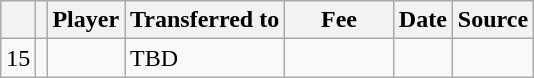<table class="wikitable plainrowheaders sortable">
<tr>
<th></th>
<th></th>
<th scope=col>Player</th>
<th>Transferred to</th>
<th !scope=col; style="width: 65px;">Fee</th>
<th scope=col>Date</th>
<th scope=col>Source</th>
</tr>
<tr>
<td align=center>15</td>
<td align=center></td>
<td></td>
<td>TBD</td>
<td></td>
<td></td>
<td></td>
</tr>
</table>
